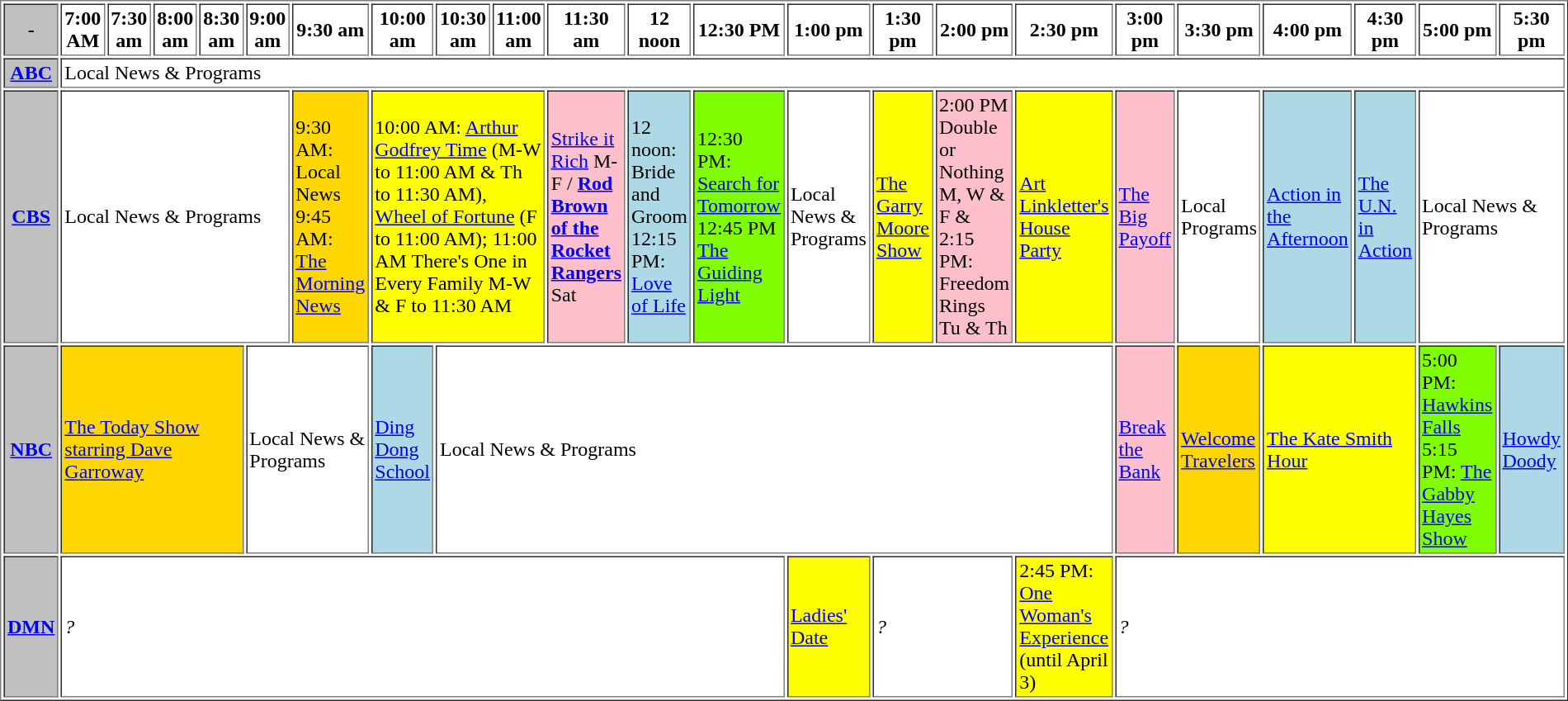<table border="1" cellpadding="2">
<tr>
<th style="background:silver;">-</th>
<th style="width:13%=background:silver;">7:00 AM</th>
<th style="width:14%=background:silver;">7:30 am</th>
<th style="width:13%=background:silver;">8:00 am</th>
<th style="width:14%=background:silver;">8:30 am</th>
<th style="width:13%=background:silver;">9:00 am</th>
<th style="width:14%=background:silver;">9:30 am</th>
<th style="width:13%=background:silver;">10:00 am</th>
<th style="width:14%=background:silver;">10:30 am</th>
<th style="width:13%=background:silver;">11:00 am</th>
<th style="width:14%=background:silver;">11:30 am</th>
<th style="width:13%=background:silver;">12 noon</th>
<th style="width:14%=background:silver;">12:30 PM</th>
<th style="width:13%=background:silver;">1:00 pm</th>
<th style="width:14%=background:silver;">1:30 pm</th>
<th style="width:13%=background:silver;">2:00 pm</th>
<th style="width:14%=background:silver;">2:30 pm</th>
<th style="width:13%=background:silver;">3:00 pm</th>
<th style="width:14%=background:silver;">3:30 pm</th>
<th style="width:13%=background:silver;">4:00 pm</th>
<th style="width:14%=background:silver;">4:30 pm</th>
<th style="width:13%=background:silver;">5:00 pm</th>
<th style="width:14%=background:silver;">5:30 pm</th>
</tr>
<tr>
<th style="background:silver;"><a href='#'>ABC</a></th>
<td style="background:white;" colspan="22">Local News & Programs</td>
</tr>
<tr>
<th style="background:silver;"><a href='#'>CBS</a></th>
<td style="background:white;" colspan="5">Local News & Programs</td>
<td style="background:gold;">9:30 AM: Local News 9:45 AM: <a href='#'>The Morning News</a></td>
<td style="background:yellow;" colspan="3">10:00 AM: <a href='#'>Arthur Godfrey Time</a> (M-W to 11:00 AM & Th to 11:30 AM), <a href='#'>Wheel of Fortune</a> (F to 11:00 AM); 11:00 AM There's One in Every Family M-W & F to 11:30 AM</td>
<td style="background:pink;"><a href='#'>Strike it Rich</a> M-F / <strong><a href='#'>Rod Brown of the Rocket Rangers</a></strong> Sat</td>
<td style="background:lightblue;">12 noon: Bride and Groom  12:15 PM: <a href='#'>Love of Life</a></td>
<td style="background:chartreuse;">12:30 PM: <a href='#'>Search for Tomorrow</a> 12:45 PM <a href='#'>The Guiding Light</a></td>
<td style="background:white;">Local News & Programs</td>
<td style="background:yellow;"><a href='#'>The Garry Moore Show</a></td>
<td style="background:pink;">2:00 PM Double or Nothing M, W & F & 2:15 PM: Freedom Rings Tu & Th</td>
<td style="background:yellow;"><a href='#'>Art Linkletter's House Party</a></td>
<td style="background:pink;"><a href='#'>The Big Payoff</a></td>
<td style="background:white;">Local Programs</td>
<td style="background:lightblue;"><a href='#'>Action in the Afternoon</a></td>
<td style="background:lightblue;"><a href='#'>The U.N. in Action</a></td>
<td style="background:white;" colspan="2">Local News & Programs</td>
</tr>
<tr>
<th style="background:silver;"><a href='#'>NBC</a></th>
<td style="background:gold;" colspan="4"><a href='#'>The Today Show starring Dave Garroway</a></td>
<td style="background:white;" colspan="2">Local News & Programs</td>
<td style="background:lightblue;"><a href='#'>Ding Dong School</a></td>
<td style="background:white;" colspan="9">Local News & Programs</td>
<td style="background:pink;"><a href='#'>Break the Bank</a></td>
<td style="background:gold;"><a href='#'>Welcome Travelers</a></td>
<td style="background:yellow;" colspan="2"><a href='#'>The Kate Smith Hour</a></td>
<td style="background:chartreuse;">5:00 PM: <a href='#'>Hawkins Falls</a> 5:15 PM: <a href='#'>The Gabby Hayes Show</a></td>
<td style="background:lightblue;"><a href='#'>Howdy Doody</a></td>
</tr>
<tr>
<th style="background:silver;"><a href='#'>DMN</a></th>
<td style="background:white;" colspan="12"><em>?</em></td>
<td style="background:yellow;"><a href='#'>Ladies' Date</a></td>
<td style="background:white;" colspan="2"><em>?</em></td>
<td style="background:yellow;">2:45 PM: <a href='#'>One Woman's Experience</a> (until April 3)</td>
<td style="background:white;" colspan="6"><em>?</em></td>
</tr>
</table>
